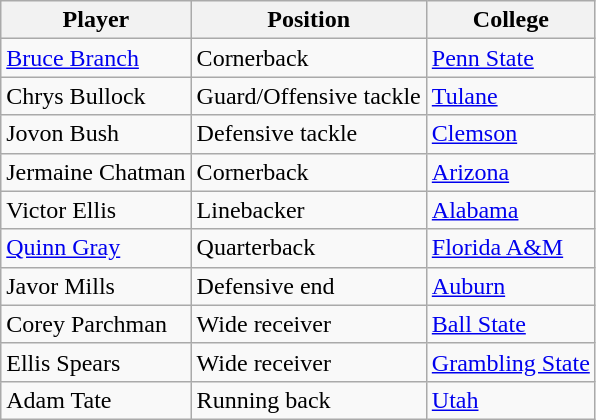<table class="wikitable">
<tr>
<th>Player</th>
<th>Position</th>
<th>College</th>
</tr>
<tr>
<td><a href='#'>Bruce Branch</a></td>
<td>Cornerback</td>
<td><a href='#'>Penn State</a></td>
</tr>
<tr>
<td>Chrys Bullock</td>
<td>Guard/Offensive tackle</td>
<td><a href='#'>Tulane</a></td>
</tr>
<tr>
<td>Jovon Bush</td>
<td>Defensive tackle</td>
<td><a href='#'>Clemson</a></td>
</tr>
<tr>
<td>Jermaine Chatman</td>
<td>Cornerback</td>
<td><a href='#'>Arizona</a></td>
</tr>
<tr>
<td>Victor Ellis</td>
<td>Linebacker</td>
<td><a href='#'>Alabama</a></td>
</tr>
<tr>
<td><a href='#'>Quinn Gray</a></td>
<td>Quarterback</td>
<td><a href='#'>Florida A&M</a></td>
</tr>
<tr>
<td>Javor Mills</td>
<td>Defensive end</td>
<td><a href='#'>Auburn</a></td>
</tr>
<tr>
<td>Corey Parchman</td>
<td>Wide receiver</td>
<td><a href='#'>Ball State</a></td>
</tr>
<tr>
<td>Ellis Spears</td>
<td>Wide receiver</td>
<td><a href='#'>Grambling State</a></td>
</tr>
<tr>
<td>Adam Tate</td>
<td>Running back</td>
<td><a href='#'>Utah</a></td>
</tr>
</table>
